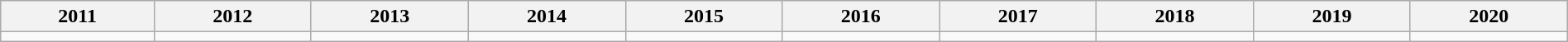<table class="wikitable" style="margin:1em auto; text-align:center; width:100%">
<tr>
<th scope=col>2011</th>
<th scope=col>2012</th>
<th scope=col>2013</th>
<th scope=col>2014</th>
<th scope=col>2015</th>
<th scope=col>2016</th>
<th scope=col>2017</th>
<th scope=col>2018</th>
<th scope=col>2019</th>
<th scope=col>2020</th>
</tr>
<tr>
<td></td>
<td></td>
<td></td>
<td></td>
<td></td>
<td></td>
<td></td>
<td></td>
<td></td>
<td></td>
</tr>
</table>
